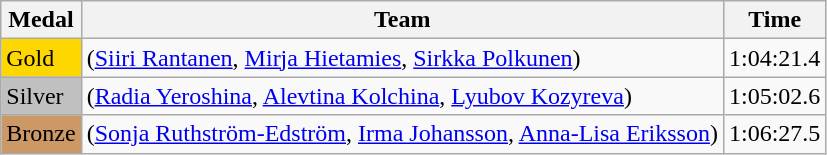<table class="wikitable">
<tr>
<th>Medal</th>
<th>Team</th>
<th>Time</th>
</tr>
<tr>
<td bgcolor="gold">Gold</td>
<td> (<a href='#'>Siiri Rantanen</a>, <a href='#'>Mirja Hietamies</a>, <a href='#'>Sirkka Polkunen</a>)</td>
<td>1:04:21.4</td>
</tr>
<tr>
<td bgcolor="silver">Silver</td>
<td> (<a href='#'>Radia Yeroshina</a>, <a href='#'>Alevtina Kolchina</a>, <a href='#'>Lyubov Kozyreva</a>)</td>
<td>1:05:02.6</td>
</tr>
<tr>
<td bgcolor="#CC9966">Bronze</td>
<td> (<a href='#'>Sonja Ruthström-Edström</a>, <a href='#'>Irma Johansson</a>, <a href='#'>Anna-Lisa Eriksson</a>)</td>
<td>1:06:27.5</td>
</tr>
</table>
